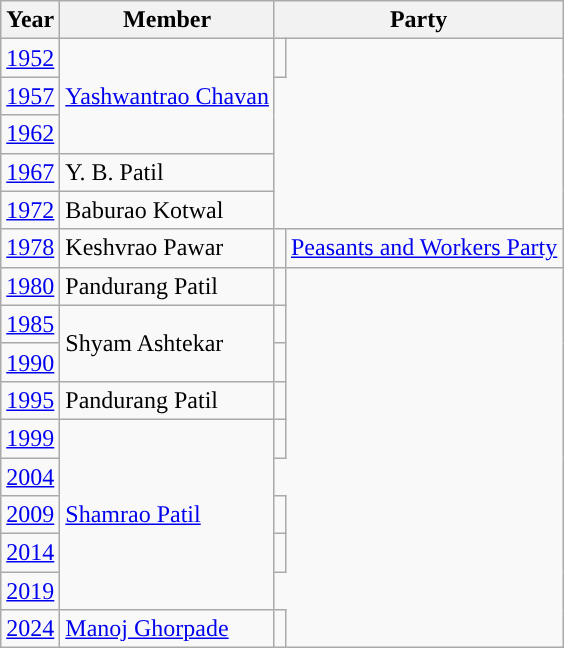<table class="wikitable">
<tr>
<th>Year</th>
<th>Member</th>
<th colspan="2">Party</th>
</tr>
<tr>
<td><a href='#'>1952</a></td>
<td rowspan="3"><a href='#'>Yashwantrao Chavan</a></td>
<td></td>
</tr>
<tr>
<td><a href='#'>1957</a></td>
</tr>
<tr>
<td><a href='#'>1962</a></td>
</tr>
<tr>
<td><a href='#'>1967</a></td>
<td>Y. B. Patil</td>
</tr>
<tr>
<td><a href='#'>1972</a></td>
<td>Baburao Kotwal</td>
</tr>
<tr>
<td><a href='#'>1978</a></td>
<td>Keshvrao Pawar</td>
<td style="background-color: "></td>
<td><a href='#'>Peasants and Workers Party</a></td>
</tr>
<tr>
<td><a href='#'>1980</a></td>
<td>Pandurang Patil</td>
<td></td>
</tr>
<tr>
<td><a href='#'>1985</a></td>
<td rowspan="2">Shyam Ashtekar</td>
<td></td>
</tr>
<tr>
<td><a href='#'>1990</a></td>
<td></td>
</tr>
<tr>
<td><a href='#'>1995</a></td>
<td>Pandurang Patil</td>
<td></td>
</tr>
<tr>
<td><a href='#'>1999</a></td>
<td rowspan="5"><a href='#'>Shamrao Patil</a></td>
<td></td>
</tr>
<tr>
<td><a href='#'>2004</a></td>
</tr>
<tr>
<td><a href='#'>2009</a></td>
<td></td>
</tr>
<tr>
<td><a href='#'>2014</a></td>
<td></td>
</tr>
<tr>
<td><a href='#'>2019</a></td>
</tr>
<tr>
<td><a href='#'>2024</a></td>
<td><a href='#'>Manoj Ghorpade</a></td>
<td></td>
</tr>
</table>
